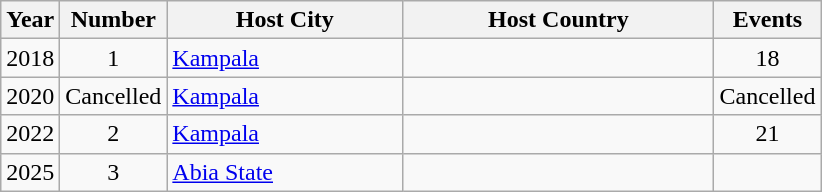<table class="wikitable" style="font-size:100%">
<tr>
<th width="30">Year</th>
<th width="30">Number</th>
<th width="150">Host City</th>
<th width="200">Host Country</th>
<th width="50">Events</th>
</tr>
<tr>
<td align="center">2018</td>
<td align="center">1</td>
<td><a href='#'>Kampala</a></td>
<td></td>
<td align="center">18</td>
</tr>
<tr>
<td align="center">2020</td>
<td align="center">Cancelled</td>
<td><a href='#'>Kampala</a></td>
<td></td>
<td align="center">Cancelled</td>
</tr>
<tr>
<td align="center">2022</td>
<td align="center">2</td>
<td><a href='#'>Kampala</a></td>
<td></td>
<td align="center">21</td>
</tr>
<tr>
<td align="center">2025</td>
<td align="center">3</td>
<td><a href='#'>Abia State</a></td>
<td></td>
<td align="center"></td>
</tr>
</table>
